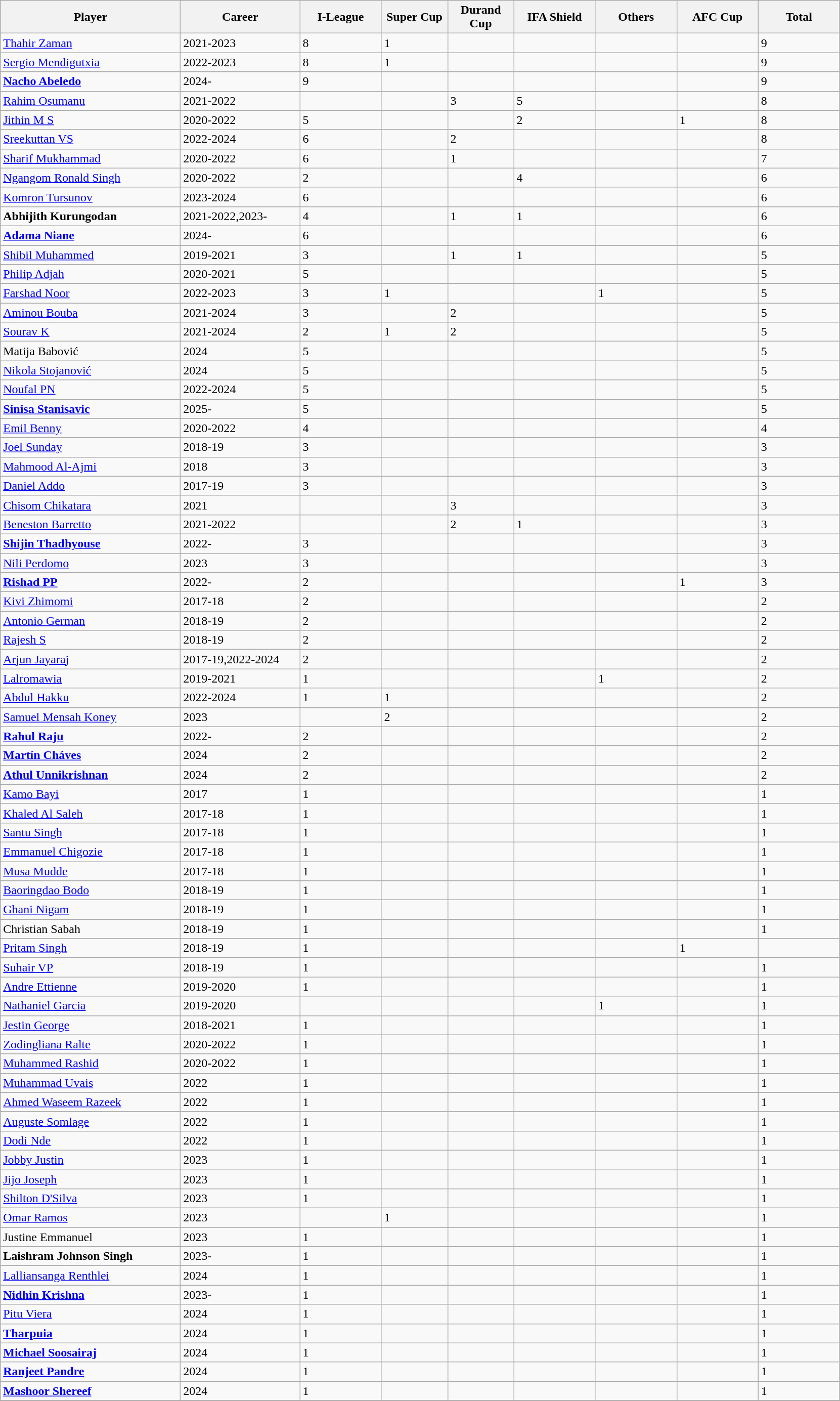<table class="wikitable">
<tr>
<th width=230px>Player</th>
<th width=150px>Career</th>
<th width=100px>I-League</th>
<th width=80px>Super Cup</th>
<th width=80px>Durand Cup</th>
<th width=100px>IFA Shield</th>
<th width=100px>Others</th>
<th width=100px>AFC Cup</th>
<th width=100px>Total</th>
</tr>
<tr>
<td> <a href='#'>Thahir Zaman</a></td>
<td>2021-2023</td>
<td>8</td>
<td>1</td>
<td></td>
<td></td>
<td></td>
<td></td>
<td>9</td>
</tr>
<tr>
<td> <a href='#'>Sergio Mendigutxia</a></td>
<td>2022-2023</td>
<td>8</td>
<td>1</td>
<td></td>
<td></td>
<td></td>
<td></td>
<td>9</td>
</tr>
<tr>
<td> <strong><a href='#'>Nacho Abeledo</a></strong></td>
<td>2024-</td>
<td>9</td>
<td></td>
<td></td>
<td></td>
<td></td>
<td></td>
<td>9</td>
</tr>
<tr>
<td> <a href='#'>Rahim Osumanu</a></td>
<td>2021-2022</td>
<td></td>
<td></td>
<td>3</td>
<td>5</td>
<td></td>
<td></td>
<td>8</td>
</tr>
<tr>
<td> <a href='#'>Jithin M S</a></td>
<td>2020-2022</td>
<td>5</td>
<td></td>
<td></td>
<td>2</td>
<td></td>
<td>1</td>
<td>8</td>
</tr>
<tr>
<td> <a href='#'>Sreekuttan VS</a></td>
<td>2022-2024</td>
<td>6</td>
<td></td>
<td>2</td>
<td></td>
<td></td>
<td></td>
<td>8</td>
</tr>
<tr>
<td> <a href='#'>Sharif Mukhammad</a></td>
<td>2020-2022</td>
<td>6</td>
<td></td>
<td>1</td>
<td></td>
<td></td>
<td></td>
<td>7</td>
</tr>
<tr>
<td> <a href='#'>Ngangom Ronald Singh</a></td>
<td>2020-2022</td>
<td>2</td>
<td></td>
<td></td>
<td>4</td>
<td></td>
<td></td>
<td>6</td>
</tr>
<tr>
<td> <a href='#'>Komron Tursunov</a></td>
<td>2023-2024</td>
<td>6</td>
<td></td>
<td></td>
<td></td>
<td></td>
<td></td>
<td>6</td>
</tr>
<tr>
<td> <strong>Abhijith Kurungodan</strong></td>
<td>2021-2022,2023-</td>
<td>4</td>
<td></td>
<td>1</td>
<td>1</td>
<td></td>
<td></td>
<td>6</td>
</tr>
<tr>
<td> <strong><a href='#'>Adama Niane</a></strong></td>
<td>2024-</td>
<td>6</td>
<td></td>
<td></td>
<td></td>
<td></td>
<td></td>
<td>6</td>
</tr>
<tr>
<td> <a href='#'>Shibil Muhammed</a></td>
<td>2019-2021</td>
<td>3</td>
<td></td>
<td>1</td>
<td>1</td>
<td></td>
<td></td>
<td>5</td>
</tr>
<tr>
<td> <a href='#'>Philip Adjah</a></td>
<td>2020-2021</td>
<td>5</td>
<td></td>
<td></td>
<td></td>
<td></td>
<td></td>
<td>5</td>
</tr>
<tr>
<td> <a href='#'>Farshad Noor</a></td>
<td>2022-2023</td>
<td>3</td>
<td>1</td>
<td></td>
<td></td>
<td>1</td>
<td></td>
<td>5</td>
</tr>
<tr>
<td> <a href='#'>Aminou Bouba</a></td>
<td>2021-2024</td>
<td>3</td>
<td></td>
<td>2</td>
<td></td>
<td></td>
<td></td>
<td>5</td>
</tr>
<tr>
<td> <a href='#'>Sourav K</a></td>
<td>2021-2024</td>
<td>2</td>
<td>1</td>
<td>2</td>
<td></td>
<td></td>
<td></td>
<td>5</td>
</tr>
<tr>
<td> Matija Babović</td>
<td>2024</td>
<td>5</td>
<td></td>
<td></td>
<td></td>
<td></td>
<td></td>
<td>5</td>
</tr>
<tr>
<td> <a href='#'>Nikola Stojanović</a></td>
<td>2024</td>
<td>5</td>
<td></td>
<td></td>
<td></td>
<td></td>
<td></td>
<td>5</td>
</tr>
<tr>
<td> <a href='#'>Noufal PN</a></td>
<td>2022-2024</td>
<td>5</td>
<td></td>
<td></td>
<td></td>
<td></td>
<td></td>
<td>5</td>
</tr>
<tr>
<td> <strong><a href='#'>Sinisa Stanisavic</a></strong></td>
<td>2025-</td>
<td>5</td>
<td></td>
<td></td>
<td></td>
<td></td>
<td></td>
<td>5</td>
</tr>
<tr>
<td> <a href='#'>Emil Benny</a></td>
<td>2020-2022</td>
<td>4</td>
<td></td>
<td></td>
<td></td>
<td></td>
<td></td>
<td>4</td>
</tr>
<tr>
<td> <a href='#'>Joel Sunday</a></td>
<td>2018-19</td>
<td>3</td>
<td></td>
<td></td>
<td></td>
<td></td>
<td></td>
<td>3</td>
</tr>
<tr>
<td> <a href='#'>Mahmood Al-Ajmi</a></td>
<td>2018</td>
<td>3</td>
<td></td>
<td></td>
<td></td>
<td></td>
<td></td>
<td>3</td>
</tr>
<tr>
<td> <a href='#'>Daniel Addo</a></td>
<td>2017-19</td>
<td>3</td>
<td></td>
<td></td>
<td></td>
<td></td>
<td></td>
<td>3</td>
</tr>
<tr>
<td> <a href='#'>Chisom Chikatara</a></td>
<td>2021</td>
<td></td>
<td></td>
<td>3</td>
<td></td>
<td></td>
<td></td>
<td>3</td>
</tr>
<tr>
<td> <a href='#'>Beneston Barretto</a></td>
<td>2021-2022</td>
<td></td>
<td></td>
<td>2</td>
<td>1</td>
<td></td>
<td></td>
<td>3</td>
</tr>
<tr>
<td> <strong><a href='#'>Shijin Thadhyouse</a></strong></td>
<td>2022-</td>
<td>3</td>
<td></td>
<td></td>
<td></td>
<td></td>
<td></td>
<td>3</td>
</tr>
<tr>
<td> <a href='#'>Nili Perdomo</a></td>
<td>2023</td>
<td>3</td>
<td></td>
<td></td>
<td></td>
<td></td>
<td></td>
<td>3</td>
</tr>
<tr>
<td> <strong><a href='#'>Rishad PP</a></strong></td>
<td>2022-</td>
<td>2</td>
<td></td>
<td></td>
<td></td>
<td></td>
<td>1</td>
<td>3</td>
</tr>
<tr>
<td> <a href='#'>Kivi Zhimomi</a></td>
<td>2017-18</td>
<td>2</td>
<td></td>
<td></td>
<td></td>
<td></td>
<td></td>
<td>2</td>
</tr>
<tr>
<td> <a href='#'>Antonio German</a></td>
<td>2018-19</td>
<td>2</td>
<td></td>
<td></td>
<td></td>
<td></td>
<td></td>
<td>2</td>
</tr>
<tr>
<td> <a href='#'>Rajesh S</a></td>
<td>2018-19</td>
<td>2</td>
<td></td>
<td></td>
<td></td>
<td></td>
<td></td>
<td>2</td>
</tr>
<tr>
<td> <a href='#'>Arjun Jayaraj</a></td>
<td>2017-19,2022-2024</td>
<td>2</td>
<td></td>
<td></td>
<td></td>
<td></td>
<td></td>
<td>2</td>
</tr>
<tr>
<td> <a href='#'>Lalromawia</a></td>
<td>2019-2021</td>
<td>1</td>
<td></td>
<td></td>
<td></td>
<td>1</td>
<td></td>
<td>2</td>
</tr>
<tr>
<td> <a href='#'>Abdul Hakku</a></td>
<td>2022-2024</td>
<td>1</td>
<td>1</td>
<td></td>
<td></td>
<td></td>
<td></td>
<td>2</td>
</tr>
<tr>
<td> <a href='#'>Samuel Mensah Koney</a></td>
<td>2023</td>
<td></td>
<td>2</td>
<td></td>
<td></td>
<td></td>
<td></td>
<td>2</td>
</tr>
<tr>
<td> <strong><a href='#'>Rahul Raju</a></strong></td>
<td>2022-</td>
<td>2</td>
<td></td>
<td></td>
<td></td>
<td></td>
<td></td>
<td>2</td>
</tr>
<tr>
<td> <strong><a href='#'>Martín Cháves</a></strong></td>
<td>2024</td>
<td>2</td>
<td></td>
<td></td>
<td></td>
<td></td>
<td></td>
<td>2</td>
</tr>
<tr>
<td> <strong><a href='#'>Athul Unnikrishnan</a></strong></td>
<td>2024</td>
<td>2</td>
<td></td>
<td></td>
<td></td>
<td></td>
<td></td>
<td>2</td>
</tr>
<tr>
<td> <a href='#'>Kamo Bayi</a></td>
<td>2017</td>
<td>1</td>
<td></td>
<td></td>
<td></td>
<td></td>
<td></td>
<td>1</td>
</tr>
<tr>
<td> <a href='#'>Khaled Al Saleh</a></td>
<td>2017-18</td>
<td>1</td>
<td></td>
<td></td>
<td></td>
<td></td>
<td></td>
<td>1</td>
</tr>
<tr>
<td> <a href='#'>Santu Singh</a></td>
<td>2017-18</td>
<td>1</td>
<td></td>
<td></td>
<td></td>
<td></td>
<td></td>
<td>1</td>
</tr>
<tr>
<td> <a href='#'>Emmanuel Chigozie</a></td>
<td>2017-18</td>
<td>1</td>
<td></td>
<td></td>
<td></td>
<td></td>
<td></td>
<td>1</td>
</tr>
<tr>
<td> <a href='#'>Musa Mudde</a></td>
<td>2017-18</td>
<td>1</td>
<td></td>
<td></td>
<td></td>
<td></td>
<td></td>
<td>1</td>
</tr>
<tr>
<td> <a href='#'>Baoringdao Bodo</a></td>
<td>2018-19</td>
<td>1</td>
<td></td>
<td></td>
<td></td>
<td></td>
<td></td>
<td>1</td>
</tr>
<tr>
<td> <a href='#'>Ghani Nigam</a></td>
<td>2018-19</td>
<td>1</td>
<td></td>
<td></td>
<td></td>
<td></td>
<td></td>
<td>1</td>
</tr>
<tr>
<td> Christian Sabah</td>
<td>2018-19</td>
<td>1</td>
<td></td>
<td></td>
<td></td>
<td></td>
<td></td>
<td>1</td>
</tr>
<tr>
<td> <a href='#'>Pritam Singh</a></td>
<td>2018-19</td>
<td>1</td>
<td></td>
<td></td>
<td></td>
<td></td>
<td>1</td>
</tr>
<tr>
<td> <a href='#'>Suhair VP</a></td>
<td>2018-19</td>
<td>1</td>
<td></td>
<td></td>
<td></td>
<td></td>
<td></td>
<td>1</td>
</tr>
<tr>
<td> <a href='#'>Andre Ettienne</a></td>
<td>2019-2020</td>
<td>1</td>
<td></td>
<td></td>
<td></td>
<td></td>
<td></td>
<td>1</td>
</tr>
<tr>
<td> <a href='#'>Nathaniel Garcia</a></td>
<td>2019-2020</td>
<td></td>
<td></td>
<td></td>
<td></td>
<td>1</td>
<td></td>
<td>1</td>
</tr>
<tr>
<td> <a href='#'>Jestin George</a></td>
<td>2018-2021</td>
<td>1</td>
<td></td>
<td></td>
<td></td>
<td></td>
<td></td>
<td>1</td>
</tr>
<tr>
<td> <a href='#'>Zodingliana Ralte</a></td>
<td>2020-2022</td>
<td>1</td>
<td></td>
<td></td>
<td></td>
<td></td>
<td></td>
<td>1</td>
</tr>
<tr>
<td> <a href='#'>Muhammed Rashid</a></td>
<td>2020-2022</td>
<td>1</td>
<td></td>
<td></td>
<td></td>
<td></td>
<td></td>
<td>1</td>
</tr>
<tr>
<td> <a href='#'>Muhammad Uvais</a></td>
<td>2022</td>
<td>1</td>
<td></td>
<td></td>
<td></td>
<td></td>
<td></td>
<td>1</td>
</tr>
<tr>
<td> <a href='#'>Ahmed Waseem Razeek </a></td>
<td>2022</td>
<td>1</td>
<td></td>
<td></td>
<td></td>
<td></td>
<td></td>
<td>1</td>
</tr>
<tr>
<td> <a href='#'>Auguste Somlage</a></td>
<td>2022</td>
<td>1</td>
<td></td>
<td></td>
<td></td>
<td></td>
<td></td>
<td>1</td>
</tr>
<tr>
<td> <a href='#'>Dodi Nde</a></td>
<td>2022</td>
<td>1</td>
<td></td>
<td></td>
<td></td>
<td></td>
<td></td>
<td>1</td>
</tr>
<tr>
<td> <a href='#'>Jobby Justin</a></td>
<td>2023</td>
<td>1</td>
<td></td>
<td></td>
<td></td>
<td></td>
<td></td>
<td>1</td>
</tr>
<tr>
<td> <a href='#'>Jijo Joseph</a></td>
<td>2023</td>
<td>1</td>
<td></td>
<td></td>
<td></td>
<td></td>
<td></td>
<td>1</td>
</tr>
<tr>
<td> <a href='#'>Shilton D'Silva</a></td>
<td>2023</td>
<td>1</td>
<td></td>
<td></td>
<td></td>
<td></td>
<td></td>
<td>1</td>
</tr>
<tr>
<td> <a href='#'>Omar Ramos</a></td>
<td>2023</td>
<td></td>
<td>1</td>
<td></td>
<td></td>
<td></td>
<td></td>
<td>1</td>
</tr>
<tr>
<td> Justine Emmanuel</td>
<td>2023</td>
<td>1</td>
<td></td>
<td></td>
<td></td>
<td></td>
<td></td>
<td>1</td>
</tr>
<tr>
<td> <strong>Laishram Johnson Singh</strong></td>
<td>2023-</td>
<td>1</td>
<td></td>
<td></td>
<td></td>
<td></td>
<td></td>
<td>1</td>
</tr>
<tr>
<td> <a href='#'>Lalliansanga Renthlei</a></td>
<td>2024</td>
<td>1</td>
<td></td>
<td></td>
<td></td>
<td></td>
<td></td>
<td>1</td>
</tr>
<tr>
<td> <strong><a href='#'>Nidhin Krishna</a></strong></td>
<td>2023-</td>
<td>1</td>
<td></td>
<td></td>
<td></td>
<td></td>
<td></td>
<td>1</td>
</tr>
<tr>
<td> <a href='#'>Pitu Viera</a></td>
<td>2024</td>
<td>1</td>
<td></td>
<td></td>
<td></td>
<td></td>
<td></td>
<td>1</td>
</tr>
<tr>
<td> <strong><a href='#'>Tharpuia</a></strong></td>
<td>2024</td>
<td>1</td>
<td></td>
<td></td>
<td></td>
<td></td>
<td></td>
<td>1</td>
</tr>
<tr>
<td> <strong><a href='#'>Michael Soosairaj</a></strong></td>
<td>2024</td>
<td>1</td>
<td></td>
<td></td>
<td></td>
<td></td>
<td></td>
<td>1</td>
</tr>
<tr>
<td> <strong><a href='#'>Ranjeet Pandre</a></strong></td>
<td>2024</td>
<td>1</td>
<td></td>
<td></td>
<td></td>
<td></td>
<td></td>
<td>1</td>
</tr>
<tr>
<td> <strong><a href='#'>Mashoor Shereef</a></strong></td>
<td>2024</td>
<td>1</td>
<td></td>
<td></td>
<td></td>
<td></td>
<td></td>
<td>1</td>
</tr>
<tr>
</tr>
</table>
